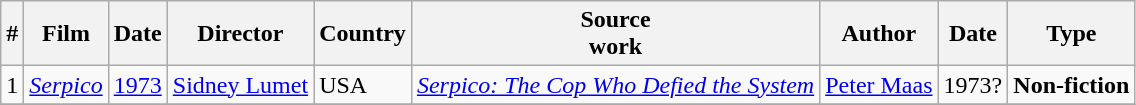<table class="wikitable">
<tr>
<th>#</th>
<th>Film</th>
<th>Date</th>
<th>Director</th>
<th>Country</th>
<th>Source<br>work</th>
<th>Author</th>
<th>Date</th>
<th>Type</th>
</tr>
<tr>
<td>1</td>
<td><em><a href='#'>Serpico</a></em></td>
<td><a href='#'>1973</a></td>
<td><a href='#'>Sidney Lumet</a></td>
<td>USA</td>
<td><em><a href='#'>Serpico: The Cop Who Defied the System</a></em></td>
<td><a href='#'>Peter Maas</a></td>
<td>1973?</td>
<td><strong>Non-fiction</strong></td>
</tr>
<tr>
</tr>
</table>
